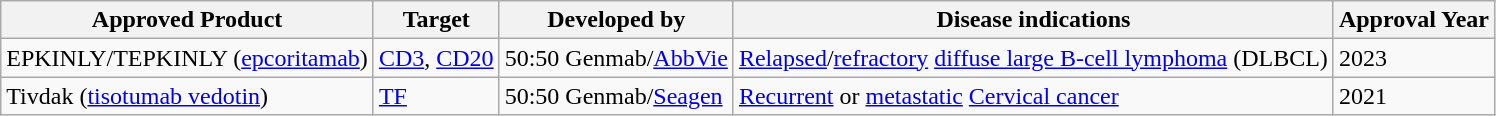<table class="wikitable">
<tr>
<th>Approved Product</th>
<th>Target</th>
<th>Developed by</th>
<th>Disease indications</th>
<th>Approval Year</th>
</tr>
<tr>
<td>EPKINLY/TEPKINLY (<a href='#'>epcoritamab</a>)</td>
<td><a href='#'>CD3</a>, <a href='#'>CD20</a></td>
<td>50:50 Genmab/<a href='#'>AbbVie</a></td>
<td><a href='#'>Relapsed</a>/<a href='#'>refractory</a> <a href='#'>diffuse large B-cell lymphoma</a> (DLBCL)</td>
<td>2023</td>
</tr>
<tr>
<td>Tivdak (<a href='#'>tisotumab vedotin</a>)</td>
<td><a href='#'>TF</a></td>
<td>50:50 Genmab/<a href='#'>Seagen</a></td>
<td><a href='#'>Recurrent</a> or <a href='#'>metastatic</a> <a href='#'>Cervical cancer</a></td>
<td>2021</td>
</tr>
</table>
